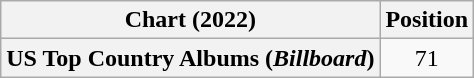<table class="wikitable plainrowheaders" style="text-align:center">
<tr>
<th scope="col">Chart (2022)</th>
<th scope="col">Position</th>
</tr>
<tr>
<th scope="row">US Top Country Albums (<em>Billboard</em>)</th>
<td>71</td>
</tr>
</table>
